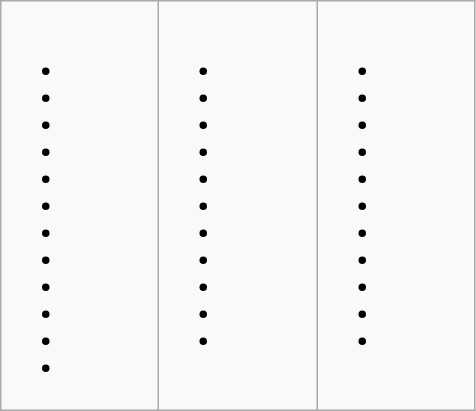<table class="wikitable">
<tr valign="top">
<td width="15%" rowspan="2"><br><ul><li></li><li></li><li></li><li></li><li></li><li></li><li></li><li></li><li></li><li></li><li></li><li></li></ul></td>
<td width="15%" rowspan="2"><br><ul><li></li><li></li><li></li><li></li><li></li><li></li><li></li><li></li><li></li><li></li><li></li></ul></td>
<td width="15%" rowspan="2"><br><ul><li></li><li></li><li></li><li></li><li></li><li></li><li></li><li></li><li></li><li></li><li></li></ul></td>
</tr>
</table>
